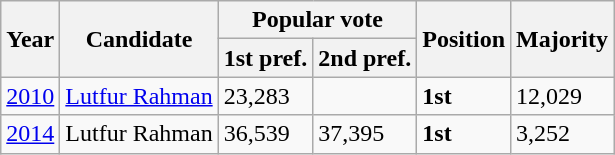<table class="wikitable">
<tr>
<th rowspan="2">Year</th>
<th rowspan="2">Candidate</th>
<th colspan="2">Popular vote</th>
<th rowspan="2">Position</th>
<th rowspan="2">Majority</th>
</tr>
<tr>
<th>1st pref.</th>
<th>2nd pref.</th>
</tr>
<tr>
<td><a href='#'>2010</a></td>
<td><a href='#'>Lutfur Rahman</a></td>
<td>23,283</td>
<td></td>
<td><strong>1st</strong></td>
<td>12,029</td>
</tr>
<tr>
<td><a href='#'>2014</a></td>
<td>Lutfur Rahman</td>
<td>36,539</td>
<td>37,395</td>
<td><strong>1st</strong></td>
<td>3,252</td>
</tr>
</table>
